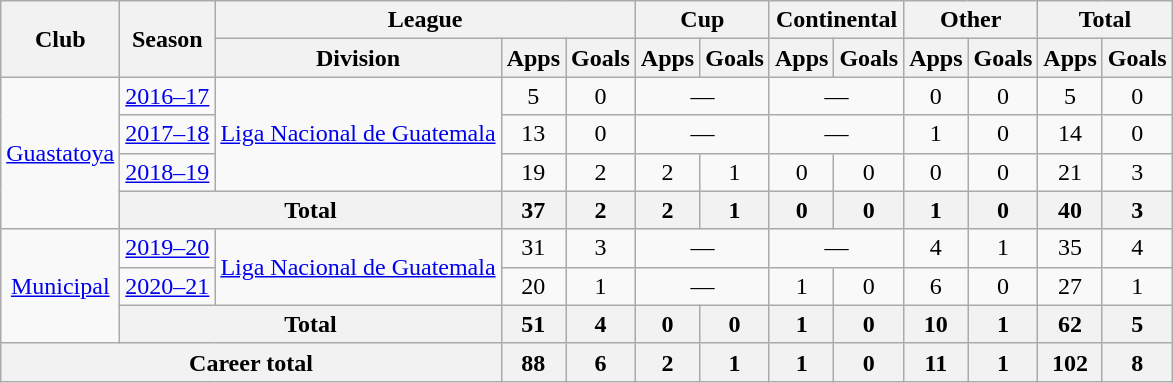<table class="wikitable" Style="text-align: center">
<tr>
<th rowspan="2">Club</th>
<th rowspan="2">Season</th>
<th colspan="3">League</th>
<th colspan="2">Cup</th>
<th colspan="2">Continental</th>
<th colspan="2">Other</th>
<th colspan="2">Total</th>
</tr>
<tr>
<th>Division</th>
<th>Apps</th>
<th>Goals</th>
<th>Apps</th>
<th>Goals</th>
<th>Apps</th>
<th>Goals</th>
<th>Apps</th>
<th>Goals</th>
<th>Apps</th>
<th>Goals</th>
</tr>
<tr>
<td rowspan="4"><a href='#'>Guastatoya</a></td>
<td><a href='#'>2016–17</a></td>
<td rowspan="3"><a href='#'>Liga Nacional de Guatemala</a></td>
<td>5</td>
<td>0</td>
<td colspan="2">—</td>
<td colspan="2">—</td>
<td>0</td>
<td>0</td>
<td>5</td>
<td>0</td>
</tr>
<tr>
<td><a href='#'>2017–18</a></td>
<td>13</td>
<td>0</td>
<td colspan="2">—</td>
<td colspan="2">—</td>
<td>1</td>
<td>0</td>
<td>14</td>
<td>0</td>
</tr>
<tr>
<td><a href='#'>2018–19</a></td>
<td>19</td>
<td>2</td>
<td>2</td>
<td>1</td>
<td>0</td>
<td>0</td>
<td>0</td>
<td>0</td>
<td>21</td>
<td>3</td>
</tr>
<tr>
<th colspan="2">Total</th>
<th>37</th>
<th>2</th>
<th>2</th>
<th>1</th>
<th>0</th>
<th>0</th>
<th>1</th>
<th>0</th>
<th>40</th>
<th>3</th>
</tr>
<tr>
<td rowspan="3"><a href='#'>Municipal</a></td>
<td><a href='#'>2019–20</a></td>
<td rowspan="2"><a href='#'>Liga Nacional de Guatemala</a></td>
<td>31</td>
<td>3</td>
<td colspan="2">—</td>
<td colspan="2">—</td>
<td>4</td>
<td>1</td>
<td>35</td>
<td>4</td>
</tr>
<tr>
<td><a href='#'>2020–21</a></td>
<td>20</td>
<td>1</td>
<td colspan="2">—</td>
<td>1</td>
<td>0</td>
<td>6</td>
<td>0</td>
<td>27</td>
<td>1</td>
</tr>
<tr>
<th colspan="2">Total</th>
<th>51</th>
<th>4</th>
<th>0</th>
<th>0</th>
<th>1</th>
<th>0</th>
<th>10</th>
<th>1</th>
<th>62</th>
<th>5</th>
</tr>
<tr>
<th colspan="3">Career total</th>
<th>88</th>
<th>6</th>
<th>2</th>
<th>1</th>
<th>1</th>
<th>0</th>
<th>11</th>
<th>1</th>
<th>102</th>
<th>8</th>
</tr>
</table>
